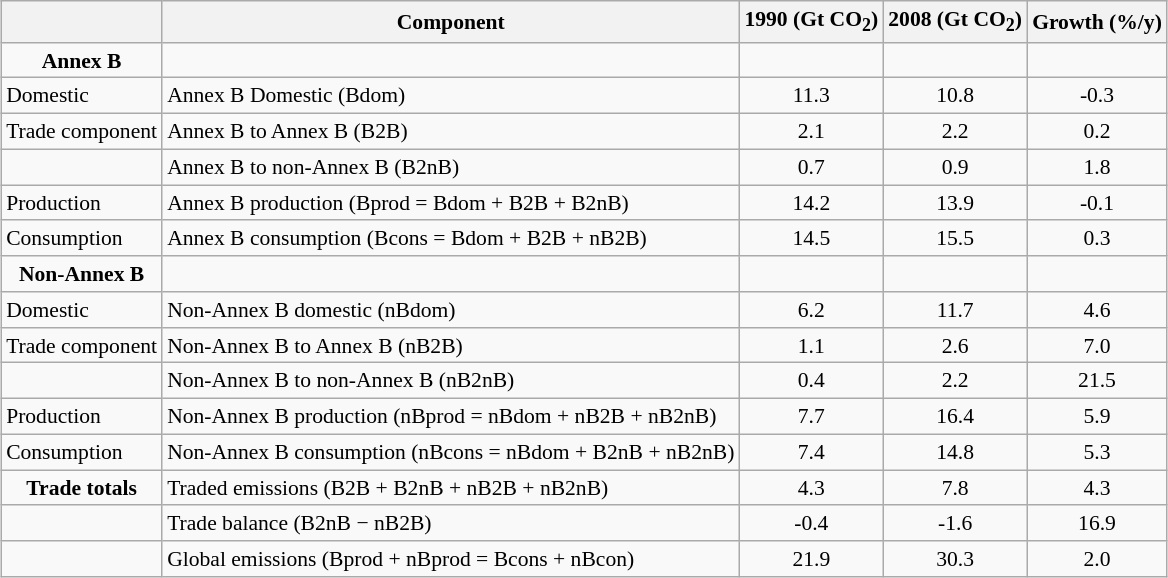<table class="wikitable"  style="margin: 1em auto 1em auto; font-size:90%">
<tr>
<th></th>
<th>Component</th>
<th>1990 (Gt CO<sub>2</sub>)</th>
<th>2008 (Gt CO<sub>2</sub>)</th>
<th>Growth (%/y)</th>
</tr>
<tr>
<td align="center"><strong>Annex B</strong></td>
<td></td>
<td></td>
<td></td>
<td></td>
</tr>
<tr>
<td>Domestic</td>
<td>Annex B Domestic (Bdom)</td>
<td align="center">11.3</td>
<td align="center">10.8</td>
<td align="center">-0.3</td>
</tr>
<tr>
<td>Trade component</td>
<td>Annex B to Annex B (B2B)</td>
<td align="center">2.1</td>
<td align="center">2.2</td>
<td align="center">0.2</td>
</tr>
<tr>
<td></td>
<td>Annex B to non-Annex B (B2nB)</td>
<td align="center">0.7</td>
<td align="center">0.9</td>
<td align="center">1.8</td>
</tr>
<tr>
<td>Production</td>
<td>Annex B production (Bprod = Bdom + B2B + B2nB)</td>
<td align="center">14.2</td>
<td align="center">13.9</td>
<td align="center">-0.1</td>
</tr>
<tr>
<td>Consumption</td>
<td>Annex B consumption (Bcons = Bdom + B2B + nB2B)</td>
<td align="center">14.5</td>
<td align="center">15.5</td>
<td align="center">0.3</td>
</tr>
<tr>
<td align="center"><strong>Non-Annex B</strong></td>
<td></td>
<td></td>
<td></td>
<td></td>
</tr>
<tr>
<td>Domestic</td>
<td>Non-Annex B domestic (nBdom)</td>
<td align="center">6.2</td>
<td align="center">11.7</td>
<td align="center">4.6</td>
</tr>
<tr>
<td>Trade component</td>
<td>Non-Annex B to Annex B (nB2B)</td>
<td align="center">1.1</td>
<td align="center">2.6</td>
<td align="center">7.0</td>
</tr>
<tr>
<td></td>
<td>Non-Annex B to non-Annex B (nB2nB)</td>
<td align="center">0.4</td>
<td align="center">2.2</td>
<td align="center">21.5</td>
</tr>
<tr>
<td>Production</td>
<td>Non-Annex B production (nBprod = nBdom + nB2B + nB2nB)</td>
<td align="center">7.7</td>
<td align="center">16.4</td>
<td align="center">5.9</td>
</tr>
<tr>
<td>Consumption</td>
<td>Non-Annex B consumption (nBcons = nBdom + B2nB + nB2nB)</td>
<td align="center">7.4</td>
<td align="center">14.8</td>
<td align="center">5.3</td>
</tr>
<tr>
<td align="center"><strong>Trade totals</strong></td>
<td>Traded emissions (B2B + B2nB + nB2B + nB2nB)</td>
<td align="center">4.3</td>
<td align="center">7.8</td>
<td align="center">4.3</td>
</tr>
<tr>
<td></td>
<td>Trade balance (B2nB − nB2B)</td>
<td align="center">-0.4</td>
<td align="center">-1.6</td>
<td align="center">16.9</td>
</tr>
<tr>
<td></td>
<td>Global emissions (Bprod + nBprod = Bcons + nBcon)</td>
<td align="center">21.9</td>
<td align="center">30.3</td>
<td align="center">2.0</td>
</tr>
</table>
